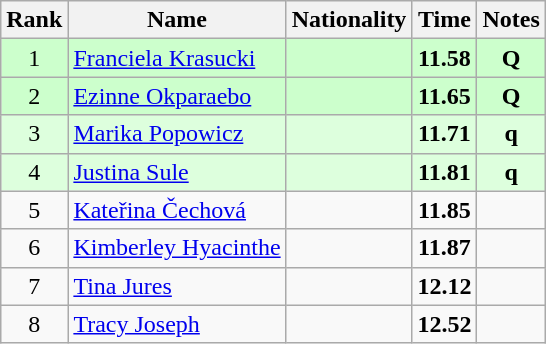<table class="wikitable sortable" style="text-align:center">
<tr>
<th>Rank</th>
<th>Name</th>
<th>Nationality</th>
<th>Time</th>
<th>Notes</th>
</tr>
<tr bgcolor=ccffcc>
<td>1</td>
<td align=left><a href='#'>Franciela Krasucki</a></td>
<td align=left></td>
<td><strong>11.58</strong></td>
<td><strong>Q</strong></td>
</tr>
<tr bgcolor=ccffcc>
<td>2</td>
<td align=left><a href='#'>Ezinne Okparaebo</a></td>
<td align=left></td>
<td><strong>11.65</strong></td>
<td><strong>Q</strong></td>
</tr>
<tr bgcolor=ddffdd>
<td>3</td>
<td align=left><a href='#'>Marika Popowicz</a></td>
<td align=left></td>
<td><strong>11.71</strong></td>
<td><strong>q</strong></td>
</tr>
<tr bgcolor=ddffdd>
<td>4</td>
<td align=left><a href='#'>Justina Sule</a></td>
<td align=left></td>
<td><strong>11.81</strong></td>
<td><strong>q</strong></td>
</tr>
<tr>
<td>5</td>
<td align=left><a href='#'>Kateřina Čechová</a></td>
<td align=left></td>
<td><strong>11.85</strong></td>
<td></td>
</tr>
<tr>
<td>6</td>
<td align=left><a href='#'>Kimberley Hyacinthe</a></td>
<td align=left></td>
<td><strong>11.87</strong></td>
<td></td>
</tr>
<tr>
<td>7</td>
<td align=left><a href='#'>Tina Jures</a></td>
<td align=left></td>
<td><strong>12.12</strong></td>
<td></td>
</tr>
<tr>
<td>8</td>
<td align=left><a href='#'>Tracy Joseph</a></td>
<td align=left></td>
<td><strong>12.52</strong></td>
<td></td>
</tr>
</table>
